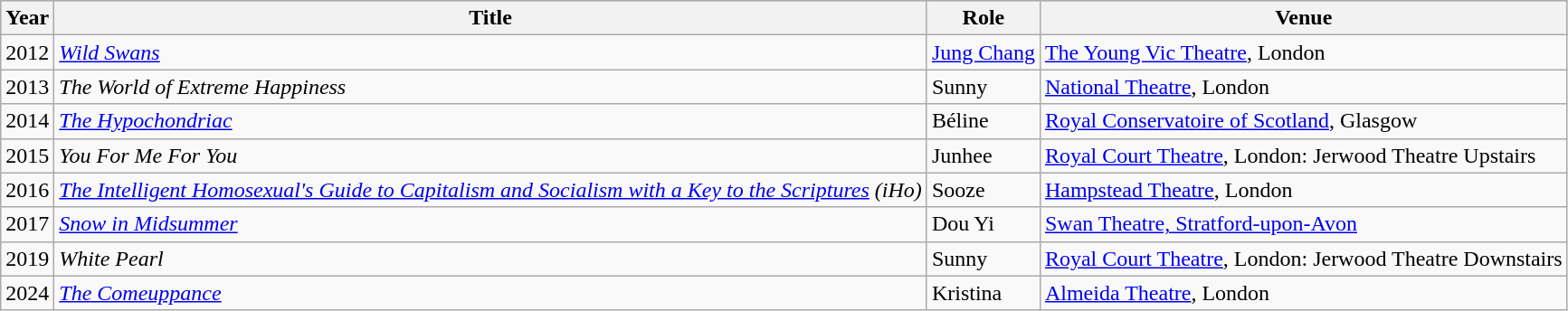<table class="wikitable sortable">
<tr style="background:#ccc;">
<th>Year</th>
<th>Title</th>
<th>Role</th>
<th>Venue</th>
</tr>
<tr>
<td>2012</td>
<td><em><a href='#'>Wild Swans</a></em></td>
<td><a href='#'>Jung Chang</a></td>
<td><a href='#'>The Young Vic Theatre</a>, London</td>
</tr>
<tr>
<td>2013</td>
<td><em>The World of Extreme Happiness</em></td>
<td>Sunny</td>
<td><a href='#'>National Theatre</a>, London</td>
</tr>
<tr>
<td>2014</td>
<td><em><a href='#'>The Hypochondriac</a></em></td>
<td>Béline</td>
<td><a href='#'>Royal Conservatoire of Scotland</a>, Glasgow</td>
</tr>
<tr>
<td>2015</td>
<td><em>You For Me For You</em></td>
<td>Junhee</td>
<td><a href='#'>Royal Court Theatre</a>, London: Jerwood Theatre Upstairs</td>
</tr>
<tr>
<td>2016</td>
<td><em><a href='#'>The Intelligent Homosexual's Guide to Capitalism and Socialism with a Key to the Scriptures</a> (iHo)</em></td>
<td>Sooze</td>
<td><a href='#'>Hampstead Theatre</a>, London</td>
</tr>
<tr>
<td>2017</td>
<td><em><a href='#'>Snow in Midsummer</a></em></td>
<td>Dou Yi</td>
<td><a href='#'>Swan Theatre, Stratford-upon-Avon</a></td>
</tr>
<tr>
<td>2019</td>
<td><em>White Pearl</em></td>
<td>Sunny</td>
<td><a href='#'>Royal Court Theatre</a>, London: Jerwood Theatre Downstairs</td>
</tr>
<tr>
<td>2024</td>
<td><em><a href='#'>The Comeuppance</a></em></td>
<td>Kristina</td>
<td><a href='#'>Almeida Theatre</a>, London</td>
</tr>
</table>
